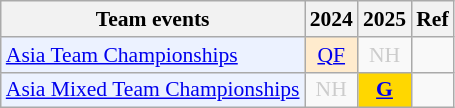<table class="wikitable" style="font-size: 90%; text-align:center">
<tr>
<th>Team events</th>
<th>2024</th>
<th>2025</th>
<th>Ref</th>
</tr>
<tr>
<td bgcolor="#ECF2FF"; align="left"><a href='#'>Asia Team Championships</a></td>
<td bgcolor=FFEBCD><a href='#'>QF</a></td>
<td style=color:#ccc>NH</td>
<td></td>
</tr>
<tr>
<td bgcolor="#ECF2FF"; align="left"><a href='#'>Asia Mixed Team Championships</a></td>
<td style=color:#ccc>NH</td>
<td bgcolor=gold><a href='#'><strong>G</strong></a></td>
<td></td>
</tr>
</table>
